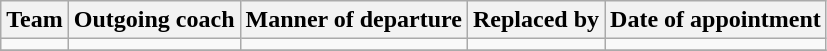<table class="wikitable sortable">
<tr>
<th>Team</th>
<th>Outgoing coach</th>
<th>Manner of departure</th>
<th>Replaced by</th>
<th>Date of appointment</th>
</tr>
<tr>
<td></td>
<td></td>
<td></td>
<td></td>
<td></td>
</tr>
<tr>
</tr>
</table>
